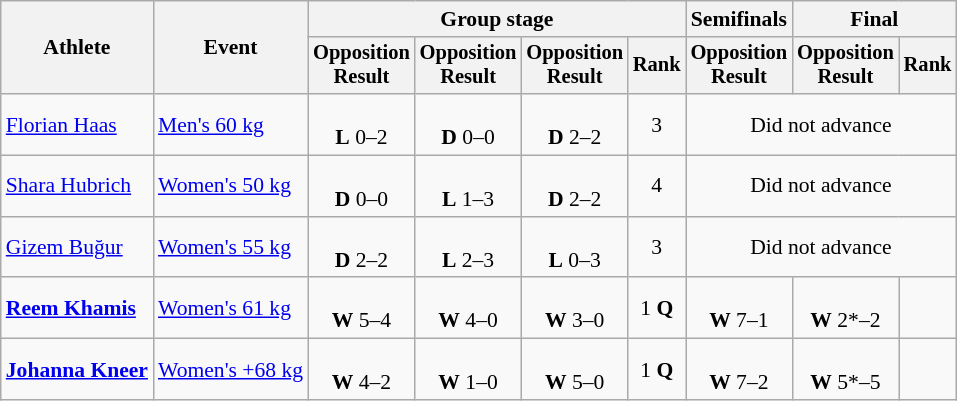<table class="wikitable" style="font-size:90%">
<tr>
<th rowspan=2>Athlete</th>
<th rowspan=2>Event</th>
<th colspan=4>Group stage</th>
<th>Semifinals</th>
<th colspan=2>Final</th>
</tr>
<tr style="font-size:95%">
<th>Opposition<br>Result</th>
<th>Opposition<br>Result</th>
<th>Opposition<br>Result</th>
<th>Rank</th>
<th>Opposition<br>Result</th>
<th>Opposition<br>Result</th>
<th>Rank</th>
</tr>
<tr align=center>
<td align=left><a href='#'>Florian Haas</a></td>
<td align=left><a href='#'>Men's 60 kg</a></td>
<td><br><strong>L</strong> 0–2</td>
<td><br><strong>D</strong> 0–0</td>
<td><br><strong>D</strong> 2–2</td>
<td>3</td>
<td colspan=3>Did not advance</td>
</tr>
<tr align=center>
<td align=left><a href='#'>Shara Hubrich</a></td>
<td align=left><a href='#'>Women's 50 kg</a></td>
<td><br><strong>D</strong> 0–0</td>
<td><br><strong>L</strong> 1–3</td>
<td><br><strong>D</strong> 2–2</td>
<td>4</td>
<td colspan=3>Did not advance</td>
</tr>
<tr align=center>
<td align=left><a href='#'>Gizem Buğur</a></td>
<td align=left><a href='#'>Women's 55 kg</a></td>
<td><br><strong>D</strong> 2–2</td>
<td><br><strong>L</strong> 2–3</td>
<td><br><strong>L</strong> 0–3</td>
<td>3</td>
<td colspan=3>Did not advance</td>
</tr>
<tr align=center>
<td align=left><strong><a href='#'>Reem Khamis</a></strong></td>
<td align=left><a href='#'>Women's 61 kg</a></td>
<td><br><strong>W</strong> 5–4</td>
<td><br><strong>W</strong> 4–0</td>
<td><br><strong>W</strong> 3–0</td>
<td>1 <strong>Q</strong></td>
<td><br><strong>W</strong> 7–1</td>
<td><br><strong>W</strong> 2*–2</td>
<td></td>
</tr>
<tr align=center>
<td align=left><strong><a href='#'>Johanna Kneer</a></strong></td>
<td align=left><a href='#'>Women's +68 kg</a></td>
<td><br><strong>W</strong> 4–2</td>
<td><br><strong>W</strong> 1–0</td>
<td><br><strong>W</strong> 5–0</td>
<td>1 <strong>Q</strong></td>
<td><br><strong>W</strong> 7–2</td>
<td><br><strong>W</strong> 5*–5</td>
<td></td>
</tr>
</table>
